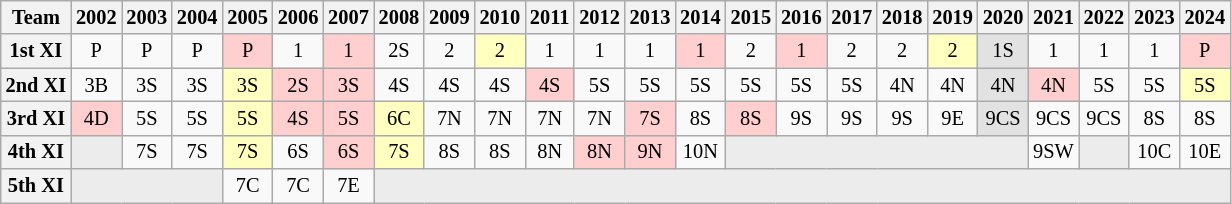<table class="wikitable" style="font-size:85%; text-align:center;">
<tr>
<th scope="col">Team</th>
<th scope="col">2002</th>
<th scope="col">2003</th>
<th scope="col">2004</th>
<th scope="col">2005</th>
<th scope="col">2006</th>
<th scope="col">2007</th>
<th scope="col">2008</th>
<th scope="col">2009</th>
<th scope="col">2010</th>
<th scope="col">2011</th>
<th scope="col">2012</th>
<th scope="col">2013</th>
<th scope="col">2014</th>
<th scope="col">2015</th>
<th scope="col">2016</th>
<th scope="col">2017</th>
<th scope="col">2018</th>
<th scope="col">2019</th>
<th scope="col">2020</th>
<th scope="col">2021</th>
<th scope="col">2022</th>
<th scope="col">2023</th>
<th scope="col">2024</th>
</tr>
<tr>
<th scope="row">1st XI</th>
<td>P</td>
<td>P</td>
<td>P</td>
<td bgcolor="#ffcfcf">P</td>
<td>1</td>
<td bgcolor="#ffcfcf">1</td>
<td>2S</td>
<td>2</td>
<td bgcolor="#ffffbf">2</td>
<td>1</td>
<td>1</td>
<td>1</td>
<td bgcolor="#ffcfcf">1</td>
<td>2</td>
<td bgcolor="#ffcfcf">1</td>
<td>2</td>
<td>2</td>
<td bgcolor="#ffffbf">2</td>
<td bgcolor="#e2e2e2">1S</td>
<td>1</td>
<td>1</td>
<td>1</td>
<td bgcolor="#ffcfcf">P</td>
</tr>
<tr>
<th scope="row">2nd XI</th>
<td>3B</td>
<td>3S</td>
<td>3S</td>
<td bgcolor="#ffffbf">3S</td>
<td bgcolor="#ffcfcf">2S</td>
<td bgcolor="#ffcfcf">3S</td>
<td>4S</td>
<td>4S</td>
<td>4S</td>
<td bgcolor="#ffcfcf">4S</td>
<td>5S</td>
<td>5S</td>
<td>5S</td>
<td>5S</td>
<td>5S</td>
<td>5S</td>
<td>4N</td>
<td>4N</td>
<td bgcolor="#e2e2e2">4N</td>
<td bgcolor="#ffcfcf">4N</td>
<td>5S</td>
<td>5S</td>
<td bgcolor="#ffffbf">5S</td>
</tr>
<tr>
<th scope="row">3rd XI</th>
<td bgcolor="#ffcfcf">4D</td>
<td>5S</td>
<td>5S</td>
<td bgcolor="#ffffbf">5S</td>
<td bgcolor="#ffcfcf">4S</td>
<td bgcolor="#ffcfcf">5S</td>
<td bgcolor="#ffffbf">6C</td>
<td>7N</td>
<td>7N</td>
<td>7N</td>
<td>7N</td>
<td bgcolor="#ffcfcf">7S</td>
<td>8S</td>
<td bgcolor="#ffcfcf">8S</td>
<td>9S</td>
<td>9S</td>
<td>9S</td>
<td>9E</td>
<td bgcolor="#e2e2e2">9CS</td>
<td>9CS</td>
<td>9CS</td>
<td>8S</td>
<td>8S</td>
</tr>
<tr>
<th scope="row">4th XI</th>
<td bgcolor="#ececec" colspan="1"></td>
<td>7S</td>
<td>7S</td>
<td bgcolor="#ffffbf">7S</td>
<td>6S</td>
<td bgcolor="#ffcfcf">6S</td>
<td bgcolor="#ffffbf">7S</td>
<td>8S</td>
<td>8S</td>
<td>8N</td>
<td bgcolor="#ffcfcf">8N</td>
<td bgcolor="#ffcfcf">9N</td>
<td>10N</td>
<td bgcolor="#ececec" colspan="6"></td>
<td>9SW</td>
<td bgcolor="#ececec" colspan="1"></td>
<td>10C</td>
<td>10E</td>
</tr>
<tr>
<th scope="row">5th XI</th>
<td bgcolor="#ececec" colspan="3"></td>
<td>7C</td>
<td>7C</td>
<td>7E</td>
<td bgcolor="#ececec" colspan="17"></td>
</tr>
</table>
